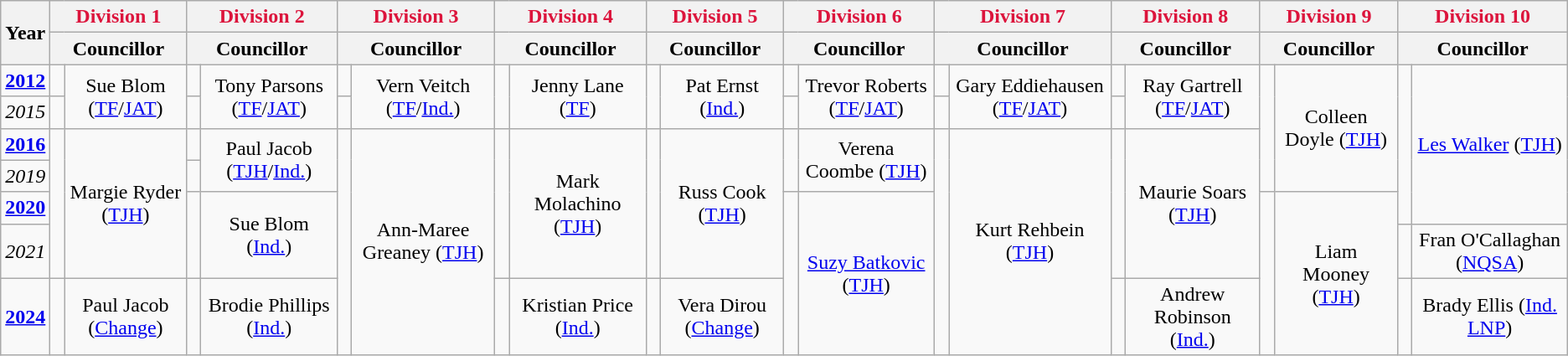<table class="wikitable">
<tr>
<th rowspan="2">Year</th>
<th style="color:crimson"; colspan="2">Division 1</th>
<th style="color:crimson"; colspan="2">Division 2</th>
<th style="color:crimson"; colspan="2">Division 3</th>
<th style="color:crimson"; colspan="2">Division 4</th>
<th style="color:crimson"; colspan="2">Division 5</th>
<th style="color:crimson"; colspan="2">Division 6</th>
<th style="color:crimson"; colspan="2">Division 7</th>
<th style="color:crimson"; colspan="2">Division 8</th>
<th style="color:crimson"; colspan="2">Division 9</th>
<th style="color:crimson"; colspan="2">Division 10</th>
</tr>
<tr>
<th colspan="2">Councillor</th>
<th colspan="2">Councillor</th>
<th colspan="2">Councillor</th>
<th colspan="2">Councillor</th>
<th colspan="2">Councillor</th>
<th colspan="2">Councillor</th>
<th colspan="2">Councillor</th>
<th colspan="2">Councillor</th>
<th colspan="2">Councillor</th>
<th colspan="2">Councillor</th>
</tr>
<tr>
<td><strong><a href='#'>2012</a></strong></td>
<td rowspan="1" width="1px" > </td>
<td rowspan="2"; align="center">Sue Blom (<a href='#'>TF</a>/<a href='#'>JAT</a>)</td>
<td rowspan="1" width="1px" > </td>
<td rowspan="2"; align="center">Tony Parsons (<a href='#'>TF</a>/<a href='#'>JAT</a>)</td>
<td rowspan="1" width="1px" > </td>
<td rowspan="2"; align="center">Vern Veitch (<a href='#'>TF</a>/<a href='#'>Ind.</a>)</td>
<td rowspan="2" width="1px" > </td>
<td rowspan="2"; align="center">Jenny Lane (<a href='#'>TF</a>)</td>
<td rowspan="2" width="1px" > </td>
<td rowspan="2"; align="center">Pat Ernst (<a href='#'>Ind.</a>)</td>
<td rowspan="1" width="1px" > </td>
<td rowspan="2"; align="center">Trevor Roberts (<a href='#'>TF</a>/<a href='#'>JAT</a>)</td>
<td rowspan="1" width="1px" > </td>
<td rowspan="2"; align="center">Gary Eddiehausen (<a href='#'>TF</a>/<a href='#'>JAT</a>)</td>
<td rowspan="1" width="1px" > </td>
<td rowspan="2"; align="center">Ray Gartrell (<a href='#'>TF</a>/<a href='#'>JAT</a>)</td>
<td rowspan="4" width="1px" > </td>
<td rowspan="4"; align="center">Colleen Doyle (<a href='#'>TJH</a>)</td>
<td rowspan="5" width="1px" > </td>
<td rowspan="5"; align="center"><a href='#'>Les Walker</a> (<a href='#'>TJH</a>)</td>
</tr>
<tr>
<td><em>2015</em></td>
<td rowspan="1" width="1px" > </td>
<td rowspan="1" width="1px" > </td>
<td rowspan="1" width="1px" > </td>
<td rowspan="1" width="1px" > </td>
<td rowspan="1" width="1px" > </td>
<td rowspan="1" width="1px" > </td>
</tr>
<tr>
<td><strong><a href='#'>2016</a></strong></td>
<td rowspan="4" width="1px" > </td>
<td rowspan="4"; align="center">Margie Ryder (<a href='#'>TJH</a>)</td>
<td rowspan="1" width="1px" > </td>
<td rowspan="2"; align="center">Paul Jacob (<a href='#'>TJH</a>/<a href='#'>Ind.</a>)</td>
<td rowspan="5" width="1px" > </td>
<td rowspan="5"; align="center">Ann-Maree Greaney (<a href='#'>TJH</a>)</td>
<td rowspan="4" width="1px" > </td>
<td rowspan="4"; align="center">Mark Molachino (<a href='#'>TJH</a>)</td>
<td rowspan="4" width="1px" > </td>
<td rowspan="4"; align="center">Russ Cook (<a href='#'>TJH</a>)</td>
<td rowspan="2" width="1px" > </td>
<td rowspan="2"; align="center">Verena Coombe (<a href='#'>TJH</a>)</td>
<td rowspan="5" width="1px" > </td>
<td rowspan="5"; align="center">Kurt Rehbein (<a href='#'>TJH</a>)</td>
<td rowspan="4" width="1px" > </td>
<td rowspan="4"; align="center">Maurie Soars (<a href='#'>TJH</a>)</td>
</tr>
<tr>
<td><em>2019</em></td>
<td rowspan="1" width="1px" > </td>
</tr>
<tr>
<td><strong><a href='#'>2020</a></strong></td>
<td rowspan="2" width="1px" > </td>
<td rowspan="2"; align="center">Sue Blom (<a href='#'>Ind.</a>)</td>
<td rowspan="3" width="1px" > </td>
<td rowspan="3"; align="center"><a href='#'>Suzy Batkovic</a> (<a href='#'>TJH</a>)</td>
<td rowspan="3" width="1px" > </td>
<td rowspan="3"; align="center">Liam Mooney (<a href='#'>TJH</a>)</td>
</tr>
<tr>
<td><em>2021</em></td>
<td rowspan="1" width="1px" > </td>
<td rowspan="1"; align="center">Fran O'Callaghan (<a href='#'>NQSA</a>)</td>
</tr>
<tr>
<td><strong><a href='#'>2024</a></strong></td>
<td rowspan="1" width="1px" > </td>
<td rowspan="1"; align="center">Paul Jacob (<a href='#'>Change</a>)</td>
<td rowspan="1" width="1px" > </td>
<td rowspan="1"; align="center">Brodie Phillips (<a href='#'>Ind.</a>)</td>
<td rowspan="1" width="1px" > </td>
<td rowspan="1"; align="center">Kristian Price (<a href='#'>Ind.</a>)</td>
<td rowspan="1" width="1px" > </td>
<td rowspan="1"; align="center">Vera Dirou (<a href='#'>Change</a>)</td>
<td rowspan="1" width="1px" > </td>
<td rowspan="1"; align="center">Andrew Robinson (<a href='#'>Ind.</a>)</td>
<td rowspan="1" width="1px" > </td>
<td rowspan="1"; align="center">Brady Ellis (<a href='#'>Ind. LNP</a>)</td>
</tr>
</table>
